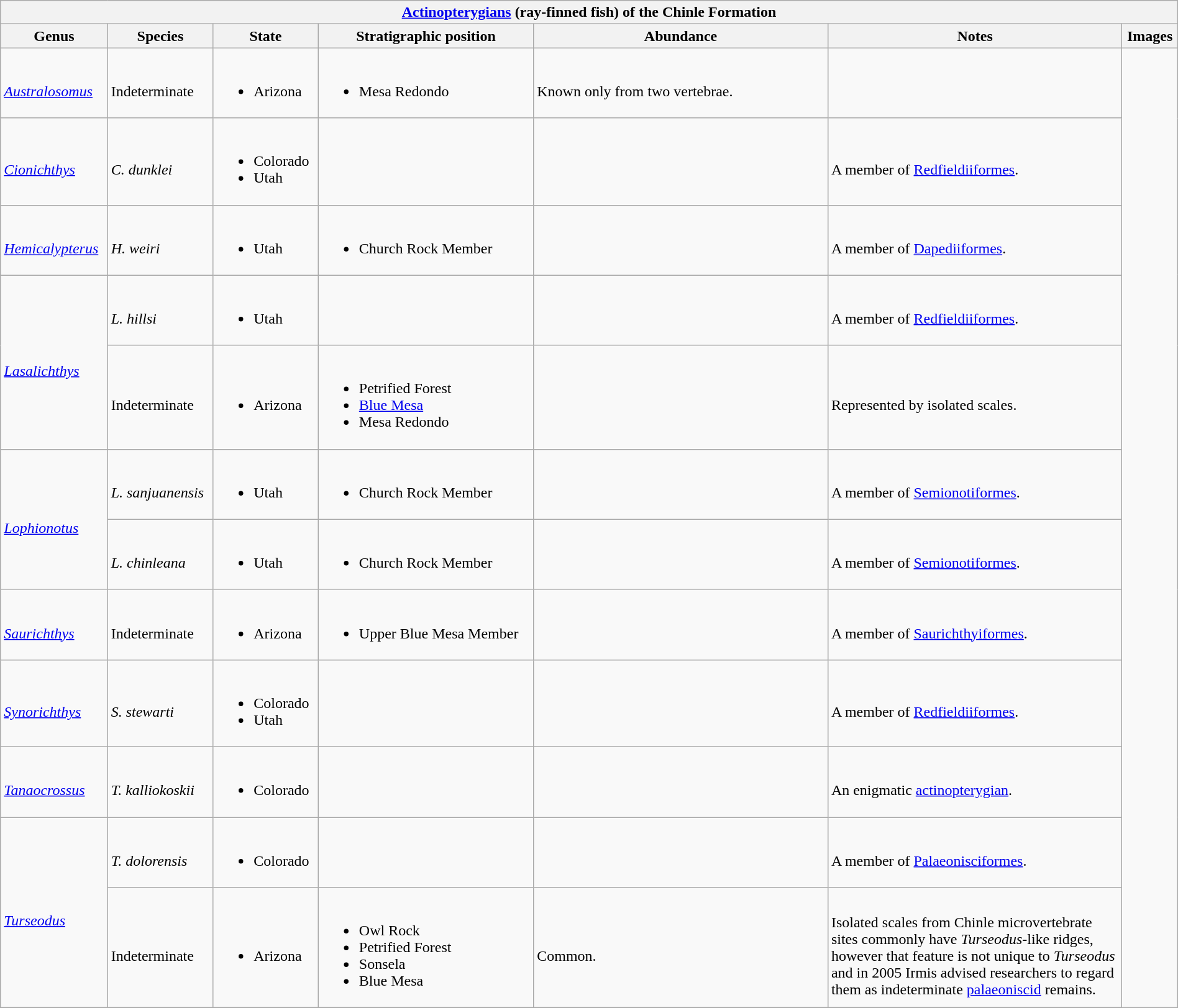<table class="wikitable" align="center" width="100%">
<tr>
<th colspan="7" align="center"><strong><a href='#'>Actinopterygians</a> (ray-finned fish) of the Chinle Formation</strong></th>
</tr>
<tr>
<th>Genus</th>
<th>Species</th>
<th>State</th>
<th>Stratigraphic position</th>
<th width="25%">Abundance</th>
<th width="25%">Notes</th>
<th>Images</th>
</tr>
<tr>
<td><br><em><a href='#'>Australosomus</a></em></td>
<td><br>Indeterminate</td>
<td><br><ul><li>Arizona</li></ul></td>
<td><br><ul><li>Mesa Redondo</li></ul></td>
<td><br>Known only from two vertebrae.</td>
<td></td>
<td rowspan="99"><br>
</td>
</tr>
<tr>
<td><br><em><a href='#'>Cionichthys</a></em></td>
<td><br><em>C. dunklei</em></td>
<td><br><ul><li>Colorado</li><li>Utah</li></ul></td>
<td></td>
<td></td>
<td><br>A member of <a href='#'>Redfieldiiformes</a>.</td>
</tr>
<tr>
<td><br><em><a href='#'>Hemicalypterus</a></em></td>
<td><br><em>H. weiri</em></td>
<td><br><ul><li>Utah</li></ul></td>
<td><br><ul><li>Church Rock Member</li></ul></td>
<td></td>
<td><br>A member of <a href='#'>Dapediiformes</a>.</td>
</tr>
<tr>
<td rowspan="2"><br><em><a href='#'>Lasalichthys</a></em></td>
<td><br><em>L. hillsi</em></td>
<td><br><ul><li>Utah</li></ul></td>
<td></td>
<td></td>
<td><br>A member of <a href='#'>Redfieldiiformes</a>.</td>
</tr>
<tr>
<td><br>Indeterminate</td>
<td><br><ul><li>Arizona</li></ul></td>
<td><br><ul><li>Petrified Forest</li><li><a href='#'>Blue Mesa</a></li><li>Mesa Redondo</li></ul></td>
<td></td>
<td><br>Represented by isolated scales.</td>
</tr>
<tr>
<td rowspan="2"><br><em><a href='#'>Lophionotus</a></em></td>
<td><br><em>L. sanjuanensis</em></td>
<td><br><ul><li>Utah</li></ul></td>
<td><br><ul><li>Church Rock Member</li></ul></td>
<td></td>
<td><br>A member of <a href='#'>Semionotiformes</a>.</td>
</tr>
<tr>
<td><br><em>L. chinleana</em></td>
<td><br><ul><li>Utah</li></ul></td>
<td><br><ul><li>Church Rock Member</li></ul></td>
<td></td>
<td><br>A member of <a href='#'>Semionotiformes</a>.</td>
</tr>
<tr>
<td><br><em><a href='#'>Saurichthys</a></em></td>
<td><br>Indeterminate</td>
<td><br><ul><li>Arizona</li></ul></td>
<td><br><ul><li>Upper Blue Mesa Member</li></ul></td>
<td></td>
<td><br>A member of <a href='#'>Saurichthyiformes</a>.</td>
</tr>
<tr>
<td><br><em><a href='#'>Synorichthys</a></em></td>
<td><br><em>S. stewarti</em></td>
<td><br><ul><li>Colorado</li><li>Utah</li></ul></td>
<td></td>
<td></td>
<td><br>A member of <a href='#'>Redfieldiiformes</a>.</td>
</tr>
<tr>
<td><br><em><a href='#'>Tanaocrossus</a></em></td>
<td><br><em>T. kalliokoskii</em></td>
<td><br><ul><li>Colorado</li></ul></td>
<td></td>
<td></td>
<td><br>An enigmatic <a href='#'>actinopterygian</a>.</td>
</tr>
<tr>
<td rowspan="2"><br><em><a href='#'>Turseodus</a></em></td>
<td><br><em>T. dolorensis</em></td>
<td><br><ul><li>Colorado</li></ul></td>
<td></td>
<td></td>
<td><br>A member of <a href='#'>Palaeonisciformes</a>.</td>
</tr>
<tr>
<td><br>Indeterminate</td>
<td><br><ul><li>Arizona</li></ul></td>
<td><br><ul><li>Owl Rock</li><li>Petrified Forest</li><li>Sonsela</li><li>Blue Mesa</li></ul></td>
<td><br>Common.</td>
<td><br>Isolated scales from Chinle microvertebrate sites commonly have <em>Turseodus</em>-like ridges, however that feature is not unique to <em>Turseodus</em> and in 2005 Irmis advised researchers to regard them as indeterminate <a href='#'>palaeoniscid</a> remains.</td>
</tr>
<tr>
</tr>
</table>
